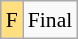<table class="wikitable" style="margin:0.5em auto; font-size:90%; line-height:1.25em;">
<tr>
<td bgcolor="#FFDF80" align=center>F</td>
<td>Final</td>
</tr>
</table>
